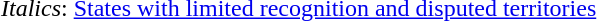<table border="0" cellspacing="0" cellpadding="0" style="width:100%;">
<tr>
<td valign="top"><br>

</td>
<td valign="top"><br>


<em>Italics</em>: <a href='#'>States with limited recognition and disputed territories</a></td>
</tr>
</table>
